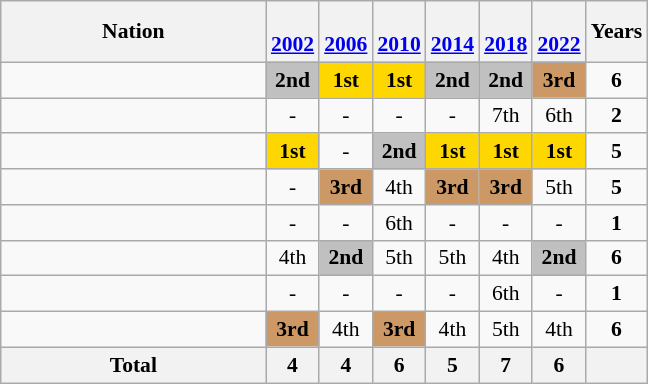<table class="wikitable" style="text-align:center; font-size:90%">
<tr>
<th width=170>Nation</th>
<th><br><a href='#'>2002</a></th>
<th><br><a href='#'>2006</a></th>
<th><br><a href='#'>2010</a></th>
<th><br><a href='#'>2014</a></th>
<th><br><a href='#'>2018</a></th>
<th><br><a href='#'>2022</a></th>
<th>Years</th>
</tr>
<tr>
<td align=left></td>
<td bgcolor=silver><strong>2nd</strong></td>
<td bgcolor=gold><strong>1st</strong></td>
<td bgcolor=gold><strong>1st</strong></td>
<td bgcolor=silver><strong>2nd</strong></td>
<td bgcolor=silver><strong>2nd</strong></td>
<td bgcolor=#cc9966><strong>3rd</strong></td>
<td><strong>6</strong></td>
</tr>
<tr>
<td align=left></td>
<td>-</td>
<td>-</td>
<td>-</td>
<td>-</td>
<td>7th</td>
<td>6th</td>
<td><strong>2</strong></td>
</tr>
<tr>
<td align=left></td>
<td bgcolor=gold><strong>1st</strong></td>
<td>-</td>
<td bgcolor=silver><strong>2nd</strong></td>
<td bgcolor=gold><strong>1st</strong></td>
<td bgcolor=gold><strong>1st</strong></td>
<td bgcolor=gold><strong>1st</strong></td>
<td><strong>5</strong></td>
</tr>
<tr>
<td align=left></td>
<td>-</td>
<td bgcolor=#cc9966><strong>3rd</strong></td>
<td>4th</td>
<td bgcolor=#cc9966><strong>3rd</strong></td>
<td bgcolor=#cc9966><strong>3rd</strong></td>
<td>5th</td>
<td><strong>5</strong></td>
</tr>
<tr>
<td align=left></td>
<td>-</td>
<td>-</td>
<td>6th</td>
<td>-</td>
<td>-</td>
<td>-</td>
<td><strong>1</strong></td>
</tr>
<tr>
<td align=left></td>
<td>4th</td>
<td bgcolor=silver><strong>2nd</strong></td>
<td>5th</td>
<td>5th</td>
<td>4th</td>
<td bgcolor=silver><strong>2nd</strong></td>
<td><strong>6</strong></td>
</tr>
<tr>
<td align=left></td>
<td>-</td>
<td>-</td>
<td>-</td>
<td>-</td>
<td>6th</td>
<td>-</td>
<td><strong>1</strong></td>
</tr>
<tr>
<td align=left></td>
<td bgcolor=#cc9966><strong>3rd</strong></td>
<td>4th</td>
<td bgcolor=#cc9966><strong>3rd</strong></td>
<td>4th</td>
<td>5th</td>
<td>4th</td>
<td><strong>6</strong></td>
</tr>
<tr>
<th>Total</th>
<th>4</th>
<th>4</th>
<th>6</th>
<th>5</th>
<th>7</th>
<th>6</th>
<th></th>
</tr>
</table>
